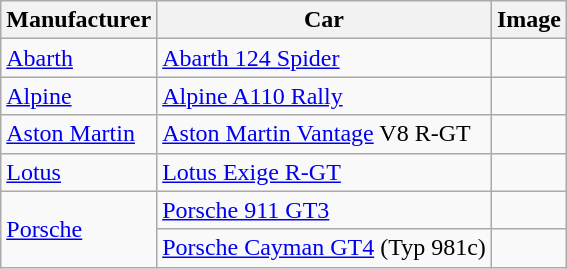<table class="wikitable">
<tr>
<th>Manufacturer</th>
<th>Car</th>
<th>Image</th>
</tr>
<tr>
<td> <a href='#'>Abarth</a></td>
<td><a href='#'>Abarth 124 Spider</a></td>
<td></td>
</tr>
<tr>
<td> <a href='#'>Alpine</a></td>
<td><a href='#'>Alpine A110 Rally</a></td>
<td></td>
</tr>
<tr>
<td> <a href='#'>Aston Martin</a></td>
<td><a href='#'>Aston Martin Vantage</a> V8 R-GT</td>
<td></td>
</tr>
<tr>
<td> <a href='#'>Lotus</a></td>
<td><a href='#'>Lotus Exige R-GT</a></td>
<td></td>
</tr>
<tr>
<td rowspan=2> <a href='#'>Porsche</a></td>
<td><a href='#'>Porsche 911 GT3</a></td>
<td></td>
</tr>
<tr>
<td><a href='#'>Porsche Cayman GT4</a> (Typ 981c)</td>
<td></td>
</tr>
</table>
